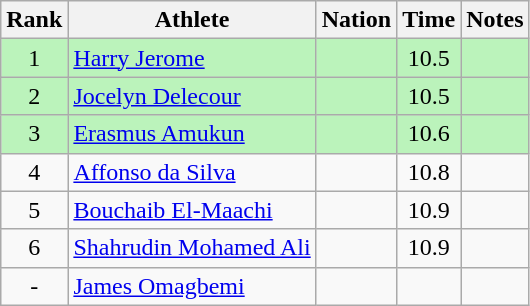<table class="wikitable sortable" style="text-align:center">
<tr>
<th>Rank</th>
<th>Athlete</th>
<th>Nation</th>
<th>Time</th>
<th>Notes</th>
</tr>
<tr bgcolor=bbf3bb>
<td>1</td>
<td align=left><a href='#'>Harry Jerome</a></td>
<td align=left></td>
<td>10.5</td>
<td></td>
</tr>
<tr bgcolor=bbf3bb>
<td>2</td>
<td align=left><a href='#'>Jocelyn Delecour</a></td>
<td align=left></td>
<td>10.5</td>
<td></td>
</tr>
<tr bgcolor=bbf3bb>
<td>3</td>
<td align=left><a href='#'>Erasmus Amukun</a></td>
<td align=left></td>
<td>10.6</td>
<td></td>
</tr>
<tr>
<td>4</td>
<td align=left><a href='#'>Affonso da Silva</a></td>
<td align=left></td>
<td>10.8</td>
<td></td>
</tr>
<tr>
<td>5</td>
<td align=left><a href='#'>Bouchaib El-Maachi</a></td>
<td align=left></td>
<td>10.9</td>
<td></td>
</tr>
<tr>
<td>6</td>
<td align=left><a href='#'>Shahrudin Mohamed Ali</a></td>
<td align=left></td>
<td>10.9</td>
<td></td>
</tr>
<tr>
<td data-sort-value=7>-</td>
<td align=left><a href='#'>James Omagbemi</a></td>
<td align=left></td>
<td></td>
<td></td>
</tr>
</table>
